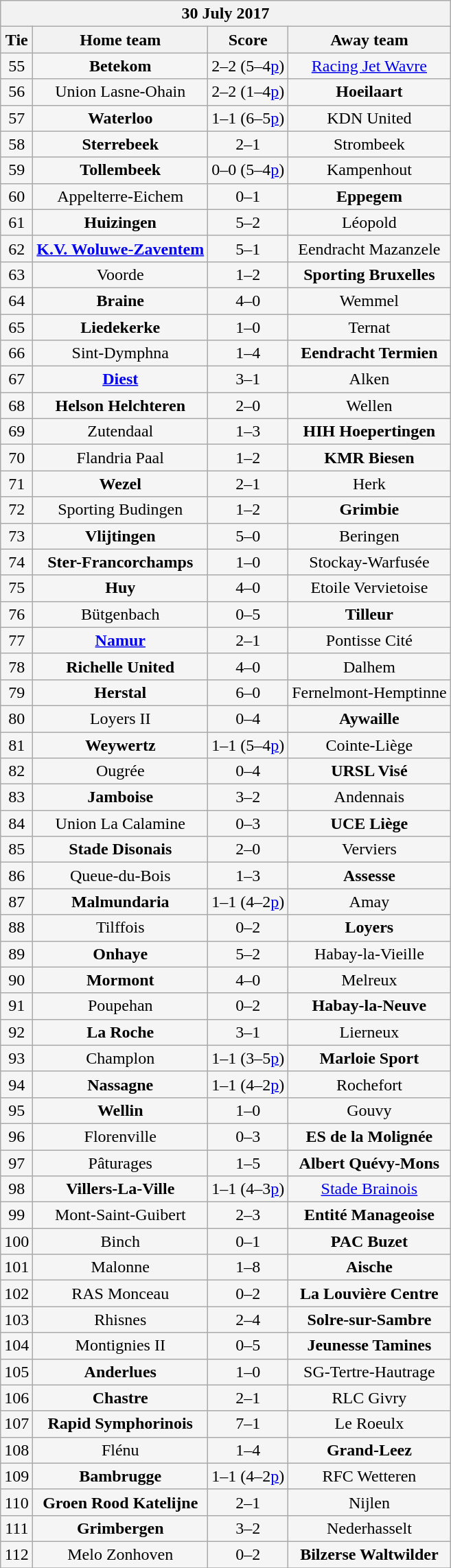<table class="wikitable" style="background:WhiteSmoke; text-align:center">
<tr>
<th colspan="4">30 July 2017</th>
</tr>
<tr>
<th>Tie</th>
<th>Home team</th>
<th>Score</th>
<th>Away team</th>
</tr>
<tr>
<td>55</td>
<td><strong>Betekom</strong></td>
<td>2–2 (5–4<a href='#'>p</a>)</td>
<td><a href='#'>Racing Jet Wavre</a></td>
</tr>
<tr>
<td>56</td>
<td>Union Lasne-Ohain</td>
<td>2–2 (1–4<a href='#'>p</a>)</td>
<td><strong>Hoeilaart</strong></td>
</tr>
<tr>
<td>57</td>
<td><strong>Waterloo</strong></td>
<td>1–1 (6–5<a href='#'>p</a>)</td>
<td>KDN United</td>
</tr>
<tr>
<td>58</td>
<td><strong>Sterrebeek</strong></td>
<td>2–1</td>
<td>Strombeek</td>
</tr>
<tr>
<td>59</td>
<td><strong>Tollembeek</strong></td>
<td>0–0 (5–4<a href='#'>p</a>)</td>
<td>Kampenhout</td>
</tr>
<tr>
<td>60</td>
<td>Appelterre-Eichem</td>
<td>0–1</td>
<td><strong>Eppegem</strong></td>
</tr>
<tr>
<td>61</td>
<td><strong>Huizingen</strong></td>
<td>5–2</td>
<td>Léopold</td>
</tr>
<tr>
<td>62</td>
<td><strong><a href='#'>K.V. Woluwe-Zaventem</a></strong></td>
<td>5–1</td>
<td>Eendracht Mazanzele</td>
</tr>
<tr>
<td>63</td>
<td>Voorde</td>
<td>1–2</td>
<td><strong>Sporting Bruxelles</strong></td>
</tr>
<tr>
<td>64</td>
<td><strong>Braine</strong></td>
<td>4–0</td>
<td>Wemmel</td>
</tr>
<tr>
<td>65</td>
<td><strong>Liedekerke</strong></td>
<td>1–0</td>
<td>Ternat</td>
</tr>
<tr>
<td>66</td>
<td>Sint-Dymphna</td>
<td>1–4</td>
<td><strong>Eendracht Termien</strong></td>
</tr>
<tr>
<td>67</td>
<td><strong><a href='#'>Diest</a></strong></td>
<td>3–1</td>
<td>Alken</td>
</tr>
<tr>
<td>68</td>
<td><strong>Helson Helchteren</strong></td>
<td>2–0</td>
<td>Wellen</td>
</tr>
<tr>
<td>69</td>
<td>Zutendaal</td>
<td>1–3</td>
<td><strong>HIH Hoepertingen</strong></td>
</tr>
<tr>
<td>70</td>
<td>Flandria Paal</td>
<td>1–2</td>
<td><strong>KMR Biesen</strong></td>
</tr>
<tr>
<td>71</td>
<td><strong>Wezel</strong></td>
<td>2–1</td>
<td>Herk</td>
</tr>
<tr>
<td>72</td>
<td>Sporting Budingen</td>
<td>1–2</td>
<td><strong>Grimbie</strong></td>
</tr>
<tr>
<td>73</td>
<td><strong>Vlijtingen</strong></td>
<td>5–0</td>
<td>Beringen</td>
</tr>
<tr>
<td>74</td>
<td><strong>Ster-Francorchamps</strong></td>
<td>1–0</td>
<td>Stockay-Warfusée</td>
</tr>
<tr>
<td>75</td>
<td><strong>Huy</strong></td>
<td>4–0</td>
<td>Etoile Vervietoise</td>
</tr>
<tr>
<td>76</td>
<td>Bütgenbach</td>
<td>0–5</td>
<td><strong>Tilleur</strong></td>
</tr>
<tr>
<td>77</td>
<td><strong><a href='#'>Namur</a></strong></td>
<td>2–1</td>
<td>Pontisse Cité</td>
</tr>
<tr>
<td>78</td>
<td><strong>Richelle United</strong></td>
<td>4–0</td>
<td>Dalhem</td>
</tr>
<tr>
<td>79</td>
<td><strong>Herstal</strong></td>
<td>6–0</td>
<td>Fernelmont-Hemptinne</td>
</tr>
<tr>
<td>80</td>
<td>Loyers II</td>
<td>0–4</td>
<td><strong>Aywaille</strong></td>
</tr>
<tr>
<td>81</td>
<td><strong>Weywertz</strong></td>
<td>1–1 (5–4<a href='#'>p</a>)</td>
<td>Cointe-Liège</td>
</tr>
<tr>
<td>82</td>
<td>Ougrée</td>
<td>0–4</td>
<td><strong>URSL Visé</strong></td>
</tr>
<tr>
<td>83</td>
<td><strong>Jamboise</strong></td>
<td>3–2</td>
<td>Andennais</td>
</tr>
<tr>
<td>84</td>
<td>Union La Calamine</td>
<td>0–3</td>
<td><strong>UCE Liège</strong></td>
</tr>
<tr>
<td>85</td>
<td><strong>Stade Disonais</strong></td>
<td>2–0</td>
<td>Verviers</td>
</tr>
<tr>
<td>86</td>
<td>Queue-du-Bois</td>
<td>1–3</td>
<td><strong>Assesse</strong></td>
</tr>
<tr>
<td>87</td>
<td><strong>Malmundaria</strong></td>
<td>1–1 (4–2<a href='#'>p</a>)</td>
<td>Amay</td>
</tr>
<tr>
<td>88</td>
<td>Tilffois</td>
<td>0–2</td>
<td><strong>Loyers</strong></td>
</tr>
<tr>
<td>89</td>
<td><strong>Onhaye</strong></td>
<td>5–2</td>
<td>Habay-la-Vieille</td>
</tr>
<tr>
<td>90</td>
<td><strong>Mormont</strong></td>
<td>4–0</td>
<td>Melreux</td>
</tr>
<tr>
<td>91</td>
<td>Poupehan</td>
<td>0–2</td>
<td><strong>Habay-la-Neuve</strong></td>
</tr>
<tr>
<td>92</td>
<td><strong>La Roche</strong></td>
<td>3–1</td>
<td>Lierneux</td>
</tr>
<tr>
<td>93</td>
<td>Champlon</td>
<td>1–1 (3–5<a href='#'>p</a>)</td>
<td><strong>Marloie Sport</strong></td>
</tr>
<tr>
<td>94</td>
<td><strong>Nassagne</strong></td>
<td>1–1 (4–2<a href='#'>p</a>)</td>
<td>Rochefort</td>
</tr>
<tr>
<td>95</td>
<td><strong>Wellin</strong></td>
<td>1–0</td>
<td>Gouvy</td>
</tr>
<tr>
<td>96</td>
<td>Florenville</td>
<td>0–3</td>
<td><strong>ES de la Molignée</strong></td>
</tr>
<tr>
<td>97</td>
<td>Pâturages</td>
<td>1–5</td>
<td><strong>Albert Quévy-Mons</strong></td>
</tr>
<tr>
<td>98</td>
<td><strong>Villers-La-Ville</strong></td>
<td>1–1 (4–3<a href='#'>p</a>)</td>
<td><a href='#'>Stade Brainois</a></td>
</tr>
<tr>
<td>99</td>
<td>Mont-Saint-Guibert</td>
<td>2–3</td>
<td><strong>Entité Manageoise</strong></td>
</tr>
<tr>
<td>100</td>
<td>Binch</td>
<td>0–1</td>
<td><strong>PAC Buzet</strong></td>
</tr>
<tr>
<td>101</td>
<td>Malonne</td>
<td>1–8</td>
<td><strong>Aische</strong></td>
</tr>
<tr>
<td>102</td>
<td>RAS Monceau</td>
<td>0–2</td>
<td><strong>La Louvière Centre</strong></td>
</tr>
<tr>
<td>103</td>
<td>Rhisnes</td>
<td>2–4</td>
<td><strong>Solre-sur-Sambre</strong></td>
</tr>
<tr>
<td>104</td>
<td>Montignies II</td>
<td>0–5</td>
<td><strong>Jeunesse Tamines</strong></td>
</tr>
<tr>
<td>105</td>
<td><strong>Anderlues</strong></td>
<td>1–0</td>
<td>SG-Tertre-Hautrage</td>
</tr>
<tr>
<td>106</td>
<td><strong>Chastre</strong></td>
<td>2–1</td>
<td>RLC Givry</td>
</tr>
<tr>
<td>107</td>
<td><strong>Rapid Symphorinois</strong></td>
<td>7–1</td>
<td>Le Roeulx</td>
</tr>
<tr>
<td>108</td>
<td>Flénu</td>
<td>1–4</td>
<td><strong>Grand-Leez</strong></td>
</tr>
<tr>
<td>109</td>
<td><strong>Bambrugge</strong></td>
<td>1–1 (4–2<a href='#'>p</a>)</td>
<td>RFC Wetteren</td>
</tr>
<tr>
<td>110</td>
<td><strong>Groen Rood Katelijne</strong></td>
<td>2–1</td>
<td>Nijlen</td>
</tr>
<tr>
<td>111</td>
<td><strong>Grimbergen</strong></td>
<td>3–2</td>
<td>Nederhasselt</td>
</tr>
<tr>
<td>112</td>
<td>Melo Zonhoven</td>
<td>0–2</td>
<td><strong>Bilzerse Waltwilder</strong></td>
</tr>
<tr>
</tr>
</table>
